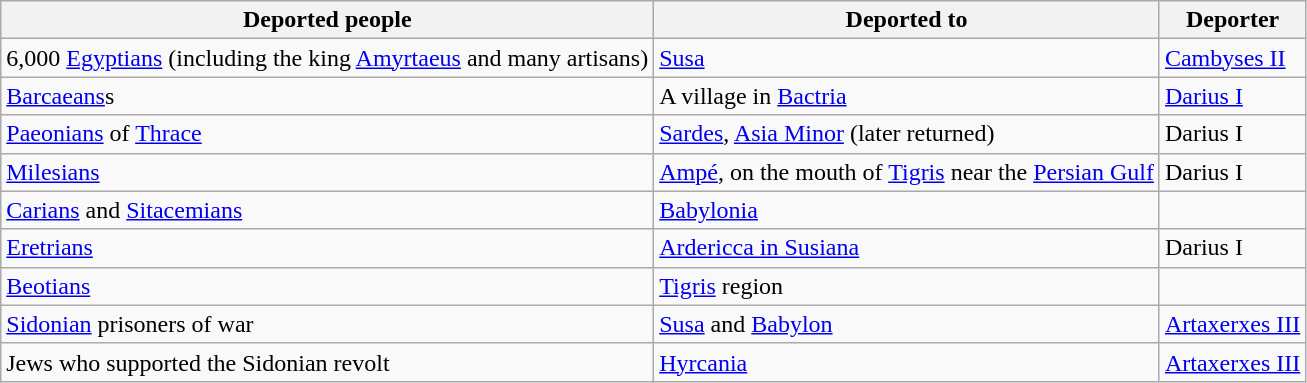<table class="wikitable">
<tr>
<th>Deported people</th>
<th>Deported to</th>
<th>Deporter</th>
</tr>
<tr>
<td>6,000 <a href='#'>Egyptians</a> (including the king <a href='#'>Amyrtaeus</a> and many artisans)</td>
<td><a href='#'>Susa</a></td>
<td><a href='#'>Cambyses II</a></td>
</tr>
<tr>
<td><a href='#'>Barcaeans</a>s</td>
<td>A village in <a href='#'>Bactria</a></td>
<td><a href='#'>Darius I</a></td>
</tr>
<tr>
<td><a href='#'>Paeonians</a> of <a href='#'>Thrace</a></td>
<td><a href='#'>Sardes</a>, <a href='#'>Asia Minor</a> (later returned)</td>
<td>Darius I</td>
</tr>
<tr>
<td><a href='#'>Milesians</a></td>
<td><a href='#'>Ampé</a>, on the mouth of <a href='#'>Tigris</a> near the <a href='#'>Persian Gulf</a></td>
<td>Darius I</td>
</tr>
<tr>
<td><a href='#'>Carians</a> and <a href='#'>Sitacemians</a></td>
<td><a href='#'>Babylonia</a></td>
<td></td>
</tr>
<tr>
<td><a href='#'>Eretrians</a></td>
<td><a href='#'>Ardericca in Susiana</a></td>
<td>Darius I</td>
</tr>
<tr>
<td><a href='#'>Beotians</a></td>
<td><a href='#'>Tigris</a> region</td>
<td></td>
</tr>
<tr>
<td><a href='#'>Sidonian</a> prisoners of war</td>
<td><a href='#'>Susa</a> and <a href='#'>Babylon</a></td>
<td><a href='#'>Artaxerxes III</a></td>
</tr>
<tr>
<td>Jews who supported the Sidonian revolt</td>
<td><a href='#'>Hyrcania</a></td>
<td><a href='#'>Artaxerxes III</a></td>
</tr>
</table>
